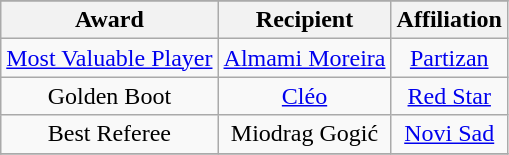<table class="wikitable" style="text-align: center">
<tr>
</tr>
<tr>
<th>Award</th>
<th>Recipient</th>
<th>Affiliation</th>
</tr>
<tr>
<td><a href='#'>Most Valuable Player</a></td>
<td><a href='#'>Almami Moreira</a></td>
<td><a href='#'>Partizan</a></td>
</tr>
<tr>
<td>Golden Boot</td>
<td><a href='#'>Cléo</a></td>
<td><a href='#'>Red Star</a></td>
</tr>
<tr>
<td>Best Referee</td>
<td>Miodrag Gogić</td>
<td><a href='#'>Novi Sad</a></td>
</tr>
<tr>
</tr>
</table>
